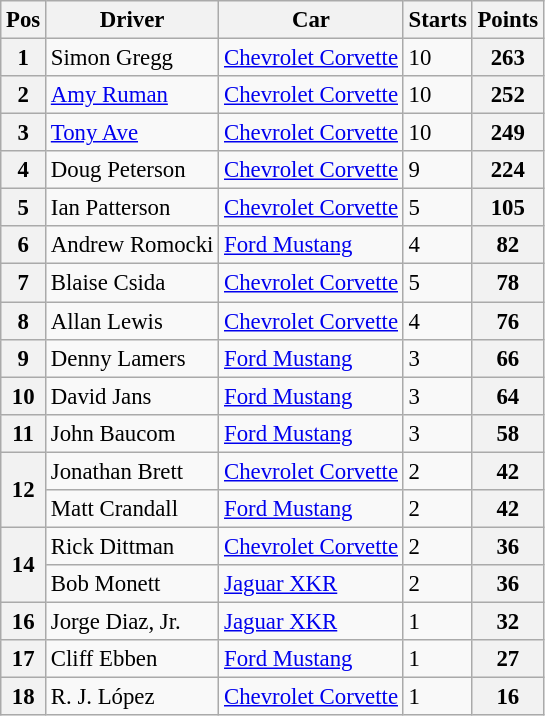<table class="wikitable" style="font-size: 95%;">
<tr>
<th>Pos</th>
<th>Driver</th>
<th>Car</th>
<th>Starts</th>
<th>Points</th>
</tr>
<tr>
<th>1</th>
<td> Simon Gregg</td>
<td><a href='#'>Chevrolet Corvette</a></td>
<td>10</td>
<th>263</th>
</tr>
<tr>
<th>2</th>
<td> <a href='#'>Amy Ruman</a></td>
<td><a href='#'>Chevrolet Corvette</a></td>
<td>10</td>
<th>252</th>
</tr>
<tr>
<th>3</th>
<td> <a href='#'>Tony Ave</a></td>
<td><a href='#'>Chevrolet Corvette</a></td>
<td>10</td>
<th>249</th>
</tr>
<tr>
<th>4</th>
<td> Doug Peterson</td>
<td><a href='#'>Chevrolet Corvette</a></td>
<td>9</td>
<th>224</th>
</tr>
<tr>
<th>5</th>
<td> Ian Patterson</td>
<td><a href='#'>Chevrolet Corvette</a></td>
<td>5</td>
<th>105</th>
</tr>
<tr>
<th>6</th>
<td> Andrew Romocki</td>
<td><a href='#'>Ford Mustang</a></td>
<td>4</td>
<th>82</th>
</tr>
<tr>
<th>7</th>
<td> Blaise Csida</td>
<td><a href='#'>Chevrolet Corvette</a></td>
<td>5</td>
<th>78</th>
</tr>
<tr>
<th>8</th>
<td> Allan Lewis</td>
<td><a href='#'>Chevrolet Corvette</a></td>
<td>4</td>
<th>76</th>
</tr>
<tr>
<th>9</th>
<td> Denny Lamers</td>
<td><a href='#'>Ford Mustang</a></td>
<td>3</td>
<th>66</th>
</tr>
<tr>
<th>10</th>
<td> David Jans</td>
<td><a href='#'>Ford Mustang</a></td>
<td>3</td>
<th>64</th>
</tr>
<tr>
<th>11</th>
<td> John Baucom</td>
<td><a href='#'>Ford Mustang</a></td>
<td>3</td>
<th>58</th>
</tr>
<tr>
<th rowspan=2>12</th>
<td> Jonathan Brett</td>
<td><a href='#'>Chevrolet Corvette</a></td>
<td>2</td>
<th>42</th>
</tr>
<tr>
<td> Matt Crandall</td>
<td><a href='#'>Ford Mustang</a></td>
<td>2</td>
<th>42</th>
</tr>
<tr>
<th rowspan=2>14</th>
<td> Rick Dittman</td>
<td><a href='#'>Chevrolet Corvette</a></td>
<td>2</td>
<th>36</th>
</tr>
<tr>
<td> Bob Monett</td>
<td><a href='#'>Jaguar XKR</a></td>
<td>2</td>
<th>36</th>
</tr>
<tr>
<th>16</th>
<td> Jorge Diaz, Jr.</td>
<td><a href='#'>Jaguar XKR</a></td>
<td>1</td>
<th>32</th>
</tr>
<tr>
<th>17</th>
<td> Cliff Ebben</td>
<td><a href='#'>Ford Mustang</a></td>
<td>1</td>
<th>27</th>
</tr>
<tr>
<th>18</th>
<td> R. J. López</td>
<td><a href='#'>Chevrolet Corvette</a></td>
<td>1</td>
<th>16</th>
</tr>
</table>
